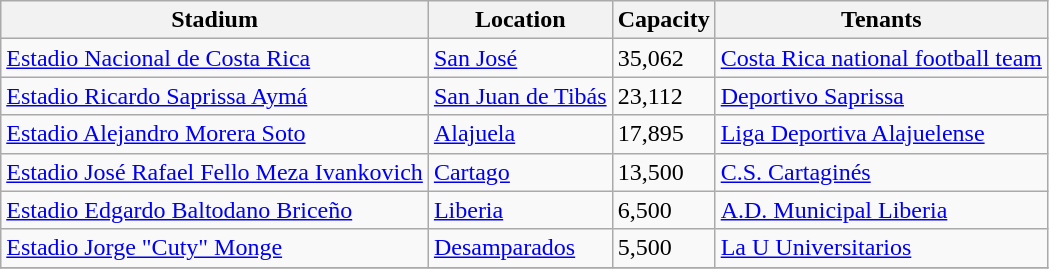<table class="wikitable sortable">
<tr>
<th>Stadium</th>
<th>Location</th>
<th>Capacity</th>
<th>Tenants</th>
</tr>
<tr>
<td><a href='#'>Estadio Nacional de Costa Rica</a></td>
<td><a href='#'>San José</a></td>
<td>35,062</td>
<td><a href='#'>Costa Rica national football team</a></td>
</tr>
<tr>
<td><a href='#'>Estadio Ricardo Saprissa Aymá</a></td>
<td><a href='#'>San Juan de Tibás</a></td>
<td>23,112</td>
<td><a href='#'>Deportivo Saprissa</a></td>
</tr>
<tr>
<td><a href='#'>Estadio Alejandro Morera Soto</a></td>
<td><a href='#'>Alajuela</a></td>
<td>17,895</td>
<td><a href='#'>Liga Deportiva Alajuelense</a></td>
</tr>
<tr>
<td><a href='#'>Estadio José Rafael Fello Meza Ivankovich</a></td>
<td><a href='#'>Cartago</a></td>
<td>13,500</td>
<td><a href='#'>C.S. Cartaginés</a></td>
</tr>
<tr>
<td><a href='#'>Estadio Edgardo Baltodano Briceño</a></td>
<td><a href='#'>Liberia</a></td>
<td>6,500</td>
<td><a href='#'>A.D. Municipal Liberia</a></td>
</tr>
<tr>
<td><a href='#'>Estadio Jorge "Cuty" Monge</a></td>
<td><a href='#'>Desamparados</a></td>
<td>5,500</td>
<td><a href='#'>La U Universitarios</a></td>
</tr>
<tr>
</tr>
</table>
